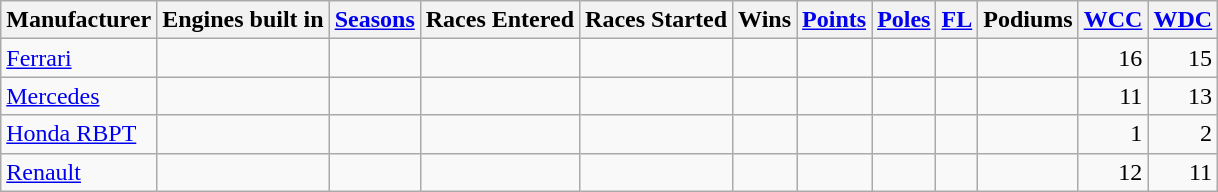<table class="wikitable sortable" style="text-align:right;">
<tr>
<th>Manufacturer</th>
<th>Engines built in</th>
<th><a href='#'>Seasons</a></th>
<th>Races Entered</th>
<th>Races Started</th>
<th>Wins</th>
<th><a href='#'>Points</a></th>
<th><a href='#'>Poles</a></th>
<th><a href='#'>FL</a></th>
<th>Podiums</th>
<th><a href='#'>WCC</a></th>
<th><a href='#'>WDC</a></th>
</tr>
<tr>
<td align="left"><a href='#'>Ferrari</a></td>
<td align="left"></td>
<td align="left"></td>
<td></td>
<td></td>
<td></td>
<td></td>
<td></td>
<td></td>
<td></td>
<td>16</td>
<td>15</td>
</tr>
<tr>
<td align="left"><a href='#'>Mercedes</a></td>
<td align="left"></td>
<td align="left"></td>
<td></td>
<td></td>
<td></td>
<td></td>
<td></td>
<td></td>
<td></td>
<td>11</td>
<td>13</td>
</tr>
<tr>
<td align="left"><a href='#'>Honda RBPT</a></td>
<td align="left"></td>
<td align="left"></td>
<td></td>
<td></td>
<td></td>
<td></td>
<td></td>
<td></td>
<td></td>
<td>1</td>
<td>2</td>
</tr>
<tr>
<td align="left"><a href='#'>Renault</a></td>
<td align="left"></td>
<td align="left"></td>
<td></td>
<td></td>
<td></td>
<td></td>
<td></td>
<td></td>
<td></td>
<td>12</td>
<td>11</td>
</tr>
</table>
